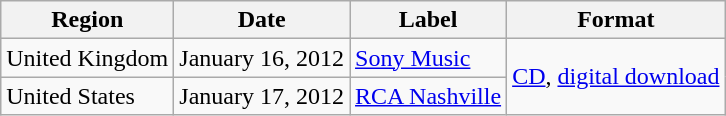<table class="wikitable">
<tr>
<th>Region</th>
<th>Date</th>
<th>Label</th>
<th>Format</th>
</tr>
<tr>
<td>United Kingdom</td>
<td>January 16, 2012</td>
<td><a href='#'>Sony Music</a></td>
<td rowspan="2"><a href='#'>CD</a>, <a href='#'>digital download</a></td>
</tr>
<tr>
<td>United States</td>
<td>January 17, 2012</td>
<td><a href='#'>RCA Nashville</a></td>
</tr>
</table>
